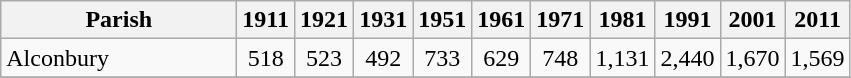<table class="wikitable" style="text-align:center">
<tr>
<th width="150">Parish<br></th>
<th width="30">1911<br></th>
<th width="30">1921<br></th>
<th width="30">1931<br></th>
<th width="30">1951<br></th>
<th width="30">1961<br></th>
<th width="30">1971<br></th>
<th width="30">1981<br></th>
<th width="30">1991<br></th>
<th width="30">2001<br></th>
<th width="30">2011 <br></th>
</tr>
<tr>
<td align=left>Alconbury</td>
<td align="center">518</td>
<td align="center">523</td>
<td align="center">492</td>
<td align="center">733</td>
<td align="center">629</td>
<td align="center">748</td>
<td align="center">1,131</td>
<td align="center">2,440</td>
<td align="center">1,670</td>
<td align="center">1,569</td>
</tr>
<tr>
</tr>
</table>
